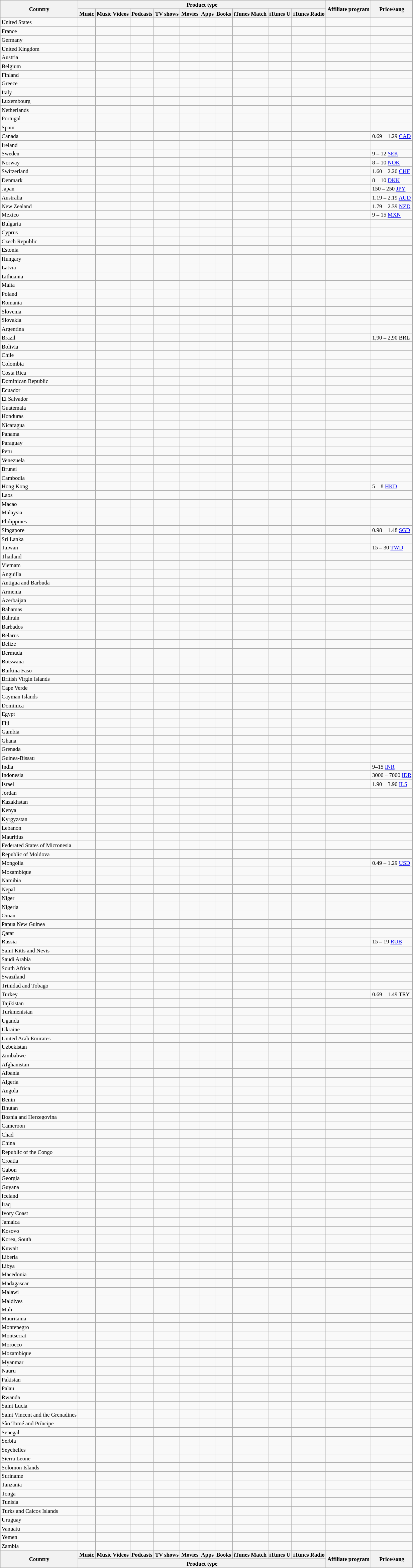<table class="wikitable sortable mw-collapsible mw-collapsed" style="font-size: 70%;">
<tr>
<th rowspan="2">Country</th>
<th colspan="10">Product type</th>
<th rowspan="2">Affiliate program</th>
<th rowspan="2">Price/song</th>
</tr>
<tr>
<th>Music</th>
<th>Music Videos</th>
<th>Podcasts</th>
<th>TV shows</th>
<th>Movies</th>
<th>Apps</th>
<th>Books</th>
<th>iTunes Match</th>
<th>iTunes U</th>
<th>iTunes Radio</th>
</tr>
<tr>
<td>United States</td>
<td></td>
<td></td>
<td></td>
<td></td>
<td></td>
<td></td>
<td></td>
<td></td>
<td></td>
<td></td>
<td></td>
<td></td>
</tr>
<tr>
<td>France</td>
<td></td>
<td></td>
<td></td>
<td></td>
<td></td>
<td></td>
<td></td>
<td></td>
<td></td>
<td></td>
<td></td>
<td><br></td>
</tr>
<tr>
<td>Germany</td>
<td></td>
<td></td>
<td></td>
<td></td>
<td></td>
<td></td>
<td></td>
<td></td>
<td></td>
<td></td>
<td></td>
<td><br></td>
</tr>
<tr>
<td>United Kingdom</td>
<td></td>
<td></td>
<td></td>
<td></td>
<td></td>
<td></td>
<td></td>
<td></td>
<td></td>
<td></td>
<td></td>
<td><br></td>
</tr>
<tr>
<td>Austria</td>
<td></td>
<td></td>
<td></td>
<td></td>
<td></td>
<td></td>
<td></td>
<td></td>
<td></td>
<td></td>
<td></td>
<td><br></td>
</tr>
<tr>
<td>Belgium</td>
<td></td>
<td></td>
<td></td>
<td></td>
<td></td>
<td></td>
<td></td>
<td></td>
<td></td>
<td></td>
<td></td>
<td><br></td>
</tr>
<tr>
<td>Finland</td>
<td></td>
<td></td>
<td></td>
<td></td>
<td></td>
<td></td>
<td></td>
<td></td>
<td></td>
<td></td>
<td></td>
<td><br></td>
</tr>
<tr>
<td>Greece</td>
<td></td>
<td></td>
<td></td>
<td></td>
<td></td>
<td></td>
<td></td>
<td></td>
<td></td>
<td></td>
<td></td>
<td><br></td>
</tr>
<tr>
<td>Italy</td>
<td></td>
<td></td>
<td></td>
<td></td>
<td></td>
<td></td>
<td></td>
<td></td>
<td></td>
<td></td>
<td></td>
<td><br></td>
</tr>
<tr>
<td>Luxembourg</td>
<td></td>
<td></td>
<td></td>
<td></td>
<td></td>
<td></td>
<td></td>
<td></td>
<td></td>
<td></td>
<td></td>
<td><br></td>
</tr>
<tr>
<td>Netherlands</td>
<td></td>
<td></td>
<td></td>
<td></td>
<td></td>
<td></td>
<td></td>
<td></td>
<td></td>
<td></td>
<td></td>
<td><br></td>
</tr>
<tr>
<td>Portugal</td>
<td></td>
<td></td>
<td></td>
<td></td>
<td></td>
<td></td>
<td></td>
<td></td>
<td></td>
<td></td>
<td></td>
<td><br></td>
</tr>
<tr>
<td>Spain</td>
<td></td>
<td></td>
<td></td>
<td></td>
<td></td>
<td></td>
<td></td>
<td></td>
<td></td>
<td></td>
<td></td>
<td><br></td>
</tr>
<tr>
<td>Canada</td>
<td></td>
<td></td>
<td></td>
<td></td>
<td></td>
<td></td>
<td></td>
<td></td>
<td></td>
<td></td>
<td></td>
<td>0.69 – 1.29 <a href='#'>CAD</a><br></td>
</tr>
<tr>
<td>Ireland</td>
<td></td>
<td></td>
<td></td>
<td></td>
<td></td>
<td></td>
<td></td>
<td></td>
<td></td>
<td></td>
<td></td>
<td><br></td>
</tr>
<tr>
<td>Sweden</td>
<td></td>
<td></td>
<td></td>
<td></td>
<td></td>
<td></td>
<td></td>
<td></td>
<td></td>
<td></td>
<td></td>
<td>9 – 12 <a href='#'>SEK</a><br></td>
</tr>
<tr>
<td>Norway</td>
<td></td>
<td></td>
<td></td>
<td></td>
<td></td>
<td></td>
<td></td>
<td></td>
<td></td>
<td></td>
<td></td>
<td>8 – 10 <a href='#'>NOK</a><br></td>
</tr>
<tr>
<td>Switzerland</td>
<td></td>
<td></td>
<td></td>
<td></td>
<td></td>
<td></td>
<td></td>
<td></td>
<td></td>
<td></td>
<td></td>
<td>1.60 – 2.20 <a href='#'>CHF</a><br></td>
</tr>
<tr>
<td>Denmark</td>
<td></td>
<td></td>
<td></td>
<td></td>
<td></td>
<td></td>
<td></td>
<td></td>
<td></td>
<td></td>
<td></td>
<td>8 – 10 <a href='#'>DKK</a><br></td>
</tr>
<tr>
<td>Japan</td>
<td></td>
<td></td>
<td></td>
<td></td>
<td></td>
<td></td>
<td></td>
<td></td>
<td></td>
<td></td>
<td></td>
<td>150 – 250 <a href='#'>JPY</a><br></td>
</tr>
<tr>
<td>Australia</td>
<td></td>
<td></td>
<td></td>
<td></td>
<td></td>
<td></td>
<td></td>
<td></td>
<td></td>
<td></td>
<td></td>
<td>1.19 – 2.19 <a href='#'>AUD</a><br></td>
</tr>
<tr>
<td>New Zealand</td>
<td></td>
<td></td>
<td></td>
<td></td>
<td></td>
<td></td>
<td></td>
<td></td>
<td></td>
<td></td>
<td></td>
<td>1.79 – 2.39 <a href='#'>NZD</a><br></td>
</tr>
<tr>
<td>Mexico</td>
<td></td>
<td></td>
<td></td>
<td></td>
<td></td>
<td></td>
<td></td>
<td></td>
<td></td>
<td></td>
<td></td>
<td>9 – 15 <a href='#'>MXN</a><br></td>
</tr>
<tr>
<td>Bulgaria</td>
<td></td>
<td></td>
<td></td>
<td></td>
<td></td>
<td></td>
<td></td>
<td></td>
<td></td>
<td></td>
<td></td>
<td><br></td>
</tr>
<tr>
<td>Cyprus</td>
<td></td>
<td></td>
<td></td>
<td></td>
<td></td>
<td></td>
<td></td>
<td></td>
<td></td>
<td></td>
<td></td>
<td><br></td>
</tr>
<tr>
<td>Czech Republic</td>
<td></td>
<td></td>
<td></td>
<td></td>
<td></td>
<td></td>
<td></td>
<td></td>
<td></td>
<td></td>
<td></td>
<td><br></td>
</tr>
<tr>
<td>Estonia</td>
<td></td>
<td></td>
<td></td>
<td></td>
<td></td>
<td></td>
<td></td>
<td></td>
<td></td>
<td></td>
<td></td>
<td><br></td>
</tr>
<tr>
<td>Hungary</td>
<td></td>
<td></td>
<td></td>
<td></td>
<td></td>
<td></td>
<td></td>
<td></td>
<td></td>
<td></td>
<td></td>
<td><br></td>
</tr>
<tr>
<td>Latvia</td>
<td></td>
<td></td>
<td></td>
<td></td>
<td></td>
<td></td>
<td></td>
<td></td>
<td></td>
<td></td>
<td></td>
<td><br></td>
</tr>
<tr>
<td>Lithuania</td>
<td></td>
<td></td>
<td></td>
<td></td>
<td></td>
<td></td>
<td></td>
<td></td>
<td></td>
<td></td>
<td></td>
<td><br></td>
</tr>
<tr>
<td>Malta</td>
<td></td>
<td></td>
<td></td>
<td></td>
<td></td>
<td></td>
<td></td>
<td></td>
<td></td>
<td></td>
<td></td>
<td><br></td>
</tr>
<tr>
<td>Poland</td>
<td></td>
<td></td>
<td></td>
<td></td>
<td></td>
<td></td>
<td></td>
<td></td>
<td></td>
<td></td>
<td></td>
<td><br></td>
</tr>
<tr>
<td>Romania</td>
<td></td>
<td></td>
<td></td>
<td></td>
<td></td>
<td></td>
<td></td>
<td></td>
<td></td>
<td></td>
<td></td>
<td><br></td>
</tr>
<tr>
<td>Slovenia</td>
<td></td>
<td></td>
<td></td>
<td></td>
<td></td>
<td></td>
<td></td>
<td></td>
<td></td>
<td></td>
<td></td>
<td><br></td>
</tr>
<tr>
<td>Slovakia</td>
<td></td>
<td></td>
<td></td>
<td></td>
<td></td>
<td></td>
<td></td>
<td></td>
<td></td>
<td></td>
<td></td>
<td><br></td>
</tr>
<tr>
<td>Argentina</td>
<td></td>
<td></td>
<td></td>
<td></td>
<td></td>
<td></td>
<td></td>
<td></td>
<td></td>
<td></td>
<td></td>
<td></td>
</tr>
<tr>
<td>Brazil</td>
<td></td>
<td></td>
<td></td>
<td></td>
<td></td>
<td></td>
<td></td>
<td></td>
<td></td>
<td></td>
<td></td>
<td>1,90 – 2,90 BRL</td>
</tr>
<tr>
<td>Bolivia</td>
<td></td>
<td></td>
<td></td>
<td></td>
<td></td>
<td></td>
<td></td>
<td></td>
<td></td>
<td></td>
<td></td>
<td></td>
</tr>
<tr>
<td>Chile</td>
<td></td>
<td></td>
<td></td>
<td></td>
<td></td>
<td></td>
<td></td>
<td></td>
<td></td>
<td></td>
<td></td>
<td></td>
</tr>
<tr>
<td>Colombia</td>
<td></td>
<td></td>
<td></td>
<td></td>
<td></td>
<td></td>
<td></td>
<td></td>
<td></td>
<td></td>
<td></td>
<td></td>
</tr>
<tr>
<td>Costa Rica</td>
<td></td>
<td></td>
<td></td>
<td></td>
<td></td>
<td></td>
<td></td>
<td></td>
<td></td>
<td></td>
<td></td>
<td></td>
</tr>
<tr>
<td>Dominican Republic</td>
<td></td>
<td></td>
<td></td>
<td></td>
<td></td>
<td></td>
<td></td>
<td></td>
<td></td>
<td></td>
<td></td>
<td></td>
</tr>
<tr>
<td>Ecuador</td>
<td></td>
<td></td>
<td></td>
<td></td>
<td></td>
<td></td>
<td></td>
<td></td>
<td></td>
<td></td>
<td></td>
<td></td>
</tr>
<tr>
<td>El Salvador</td>
<td></td>
<td></td>
<td></td>
<td></td>
<td></td>
<td></td>
<td></td>
<td></td>
<td></td>
<td></td>
<td></td>
<td></td>
</tr>
<tr>
<td>Guatemala</td>
<td></td>
<td></td>
<td></td>
<td></td>
<td></td>
<td></td>
<td></td>
<td></td>
<td></td>
<td></td>
<td></td>
<td></td>
</tr>
<tr>
<td>Honduras</td>
<td></td>
<td></td>
<td></td>
<td></td>
<td></td>
<td></td>
<td></td>
<td></td>
<td></td>
<td></td>
<td></td>
<td></td>
</tr>
<tr>
<td>Nicaragua</td>
<td></td>
<td></td>
<td></td>
<td></td>
<td></td>
<td></td>
<td></td>
<td></td>
<td></td>
<td></td>
<td></td>
<td></td>
</tr>
<tr>
<td>Panama</td>
<td></td>
<td></td>
<td></td>
<td></td>
<td></td>
<td></td>
<td></td>
<td></td>
<td></td>
<td></td>
<td></td>
<td></td>
</tr>
<tr>
<td>Paraguay</td>
<td></td>
<td></td>
<td></td>
<td></td>
<td></td>
<td></td>
<td></td>
<td></td>
<td></td>
<td></td>
<td></td>
<td></td>
</tr>
<tr>
<td>Peru</td>
<td></td>
<td></td>
<td></td>
<td></td>
<td></td>
<td></td>
<td></td>
<td></td>
<td></td>
<td></td>
<td></td>
<td></td>
</tr>
<tr>
<td>Venezuela</td>
<td></td>
<td></td>
<td></td>
<td></td>
<td></td>
<td></td>
<td></td>
<td></td>
<td></td>
<td></td>
<td></td>
<td></td>
</tr>
<tr>
<td>Brunei</td>
<td></td>
<td></td>
<td></td>
<td></td>
<td></td>
<td></td>
<td></td>
<td></td>
<td></td>
<td></td>
<td></td>
<td></td>
</tr>
<tr>
<td>Cambodia</td>
<td></td>
<td></td>
<td></td>
<td></td>
<td></td>
<td></td>
<td></td>
<td></td>
<td></td>
<td></td>
<td></td>
<td></td>
</tr>
<tr>
<td>Hong Kong</td>
<td></td>
<td></td>
<td></td>
<td></td>
<td></td>
<td></td>
<td></td>
<td></td>
<td></td>
<td></td>
<td></td>
<td>5 – 8 <a href='#'>HKD</a></td>
</tr>
<tr>
<td>Laos</td>
<td></td>
<td></td>
<td></td>
<td></td>
<td></td>
<td></td>
<td></td>
<td></td>
<td></td>
<td></td>
<td></td>
<td></td>
</tr>
<tr>
<td>Macao</td>
<td></td>
<td></td>
<td></td>
<td></td>
<td></td>
<td></td>
<td></td>
<td></td>
<td></td>
<td></td>
<td></td>
<td></td>
</tr>
<tr>
<td>Malaysia</td>
<td></td>
<td></td>
<td></td>
<td></td>
<td></td>
<td></td>
<td></td>
<td></td>
<td></td>
<td></td>
<td></td>
<td></td>
</tr>
<tr>
<td>Philippines</td>
<td></td>
<td></td>
<td></td>
<td></td>
<td></td>
<td></td>
<td></td>
<td></td>
<td></td>
<td></td>
<td></td>
<td></td>
</tr>
<tr>
<td>Singapore</td>
<td></td>
<td></td>
<td></td>
<td></td>
<td></td>
<td></td>
<td></td>
<td></td>
<td></td>
<td></td>
<td></td>
<td>0.98 – 1.48 <a href='#'>SGD</a></td>
</tr>
<tr>
<td>Sri Lanka</td>
<td></td>
<td></td>
<td></td>
<td></td>
<td></td>
<td></td>
<td></td>
<td></td>
<td></td>
<td></td>
<td></td>
<td></td>
</tr>
<tr>
<td>Taiwan</td>
<td></td>
<td></td>
<td></td>
<td></td>
<td></td>
<td></td>
<td></td>
<td></td>
<td></td>
<td></td>
<td></td>
<td>15 – 30 <a href='#'>TWD</a><br></td>
</tr>
<tr>
<td>Thailand</td>
<td></td>
<td></td>
<td></td>
<td></td>
<td></td>
<td></td>
<td></td>
<td></td>
<td></td>
<td></td>
<td></td>
<td></td>
</tr>
<tr>
<td>Vietnam</td>
<td></td>
<td></td>
<td></td>
<td></td>
<td></td>
<td></td>
<td></td>
<td></td>
<td></td>
<td></td>
<td></td>
<td></td>
</tr>
<tr>
<td>Anguilla</td>
<td></td>
<td></td>
<td></td>
<td></td>
<td></td>
<td></td>
<td></td>
<td></td>
<td></td>
<td></td>
<td></td>
<td></td>
</tr>
<tr>
<td>Antigua and Barbuda</td>
<td></td>
<td></td>
<td></td>
<td></td>
<td></td>
<td></td>
<td></td>
<td></td>
<td></td>
<td></td>
<td></td>
<td></td>
</tr>
<tr>
<td>Armenia</td>
<td></td>
<td></td>
<td></td>
<td></td>
<td></td>
<td></td>
<td></td>
<td></td>
<td></td>
<td></td>
<td></td>
<td></td>
</tr>
<tr>
<td>Azerbaijan</td>
<td></td>
<td></td>
<td></td>
<td></td>
<td></td>
<td></td>
<td></td>
<td></td>
<td></td>
<td></td>
<td></td>
<td></td>
</tr>
<tr>
<td>Bahamas</td>
<td></td>
<td></td>
<td></td>
<td></td>
<td></td>
<td></td>
<td></td>
<td></td>
<td></td>
<td></td>
<td></td>
<td></td>
</tr>
<tr>
<td>Bahrain</td>
<td></td>
<td></td>
<td></td>
<td></td>
<td></td>
<td></td>
<td></td>
<td></td>
<td></td>
<td></td>
<td></td>
<td></td>
</tr>
<tr>
<td>Barbados</td>
<td></td>
<td></td>
<td></td>
<td></td>
<td></td>
<td></td>
<td></td>
<td></td>
<td></td>
<td></td>
<td></td>
<td></td>
</tr>
<tr>
<td>Belarus</td>
<td></td>
<td></td>
<td></td>
<td></td>
<td></td>
<td></td>
<td></td>
<td></td>
<td></td>
<td></td>
<td></td>
<td></td>
</tr>
<tr>
<td>Belize</td>
<td></td>
<td></td>
<td></td>
<td></td>
<td></td>
<td></td>
<td></td>
<td></td>
<td></td>
<td></td>
<td></td>
<td></td>
</tr>
<tr>
<td>Bermuda</td>
<td></td>
<td></td>
<td></td>
<td></td>
<td></td>
<td></td>
<td></td>
<td></td>
<td></td>
<td></td>
<td></td>
<td></td>
</tr>
<tr>
<td>Botswana</td>
<td></td>
<td></td>
<td></td>
<td></td>
<td></td>
<td></td>
<td></td>
<td></td>
<td></td>
<td></td>
<td></td>
<td></td>
</tr>
<tr>
<td>Burkina Faso</td>
<td></td>
<td></td>
<td></td>
<td></td>
<td></td>
<td></td>
<td></td>
<td></td>
<td></td>
<td></td>
<td></td>
<td></td>
</tr>
<tr>
<td>British Virgin Islands</td>
<td></td>
<td></td>
<td></td>
<td></td>
<td></td>
<td></td>
<td></td>
<td></td>
<td></td>
<td></td>
<td></td>
<td></td>
</tr>
<tr>
<td>Cape Verde</td>
<td></td>
<td></td>
<td></td>
<td></td>
<td></td>
<td></td>
<td></td>
<td></td>
<td></td>
<td></td>
<td></td>
<td></td>
</tr>
<tr>
<td>Cayman Islands</td>
<td></td>
<td></td>
<td></td>
<td></td>
<td></td>
<td></td>
<td></td>
<td></td>
<td></td>
<td></td>
<td></td>
<td></td>
</tr>
<tr>
<td>Dominica</td>
<td></td>
<td></td>
<td></td>
<td></td>
<td></td>
<td></td>
<td></td>
<td></td>
<td></td>
<td></td>
<td></td>
<td></td>
</tr>
<tr>
<td>Egypt</td>
<td></td>
<td></td>
<td></td>
<td></td>
<td></td>
<td></td>
<td></td>
<td></td>
<td></td>
<td></td>
<td></td>
<td></td>
</tr>
<tr>
<td>Fiji</td>
<td></td>
<td></td>
<td></td>
<td></td>
<td></td>
<td></td>
<td></td>
<td></td>
<td></td>
<td></td>
<td></td>
<td></td>
</tr>
<tr>
<td>Gambia</td>
<td></td>
<td></td>
<td></td>
<td></td>
<td></td>
<td></td>
<td></td>
<td></td>
<td></td>
<td></td>
<td></td>
<td></td>
</tr>
<tr>
<td>Ghana</td>
<td></td>
<td></td>
<td></td>
<td></td>
<td></td>
<td></td>
<td></td>
<td></td>
<td></td>
<td></td>
<td></td>
<td></td>
</tr>
<tr>
<td>Grenada</td>
<td></td>
<td></td>
<td></td>
<td></td>
<td></td>
<td></td>
<td></td>
<td></td>
<td></td>
<td></td>
<td></td>
<td></td>
</tr>
<tr>
<td>Guinea-Bissau</td>
<td></td>
<td></td>
<td></td>
<td></td>
<td></td>
<td></td>
<td></td>
<td></td>
<td></td>
<td></td>
<td></td>
<td></td>
</tr>
<tr>
<td>India</td>
<td></td>
<td></td>
<td></td>
<td></td>
<td></td>
<td></td>
<td></td>
<td></td>
<td></td>
<td></td>
<td></td>
<td>9–15 <a href='#'>INR</a><br></td>
</tr>
<tr>
<td>Indonesia</td>
<td></td>
<td></td>
<td></td>
<td></td>
<td></td>
<td></td>
<td></td>
<td></td>
<td></td>
<td></td>
<td></td>
<td>3000 – 7000 <a href='#'>IDR</a><br></td>
</tr>
<tr>
<td>Israel</td>
<td></td>
<td></td>
<td></td>
<td></td>
<td></td>
<td></td>
<td></td>
<td></td>
<td></td>
<td></td>
<td></td>
<td>1.90 – 3.90 <a href='#'>ILS</a><br></td>
</tr>
<tr>
<td>Jordan</td>
<td></td>
<td></td>
<td></td>
<td></td>
<td></td>
<td></td>
<td></td>
<td></td>
<td></td>
<td></td>
<td></td>
<td></td>
</tr>
<tr>
<td>Kazakhstan</td>
<td></td>
<td></td>
<td></td>
<td></td>
<td></td>
<td></td>
<td></td>
<td></td>
<td></td>
<td></td>
<td></td>
<td></td>
</tr>
<tr>
<td>Kenya</td>
<td></td>
<td></td>
<td></td>
<td></td>
<td></td>
<td></td>
<td></td>
<td></td>
<td></td>
<td></td>
<td></td>
<td></td>
</tr>
<tr>
<td>Kyrgyzstan</td>
<td></td>
<td></td>
<td></td>
<td></td>
<td></td>
<td></td>
<td></td>
<td></td>
<td></td>
<td></td>
<td></td>
<td></td>
</tr>
<tr>
<td>Lebanon</td>
<td></td>
<td></td>
<td></td>
<td></td>
<td></td>
<td></td>
<td></td>
<td></td>
<td></td>
<td></td>
<td></td>
<td></td>
</tr>
<tr>
<td>Mauritius</td>
<td></td>
<td></td>
<td></td>
<td></td>
<td></td>
<td></td>
<td></td>
<td></td>
<td></td>
<td></td>
<td></td>
<td></td>
</tr>
<tr>
<td>Federated States of Micronesia</td>
<td></td>
<td></td>
<td></td>
<td></td>
<td></td>
<td></td>
<td></td>
<td></td>
<td></td>
<td></td>
<td></td>
<td></td>
</tr>
<tr>
<td>Republic of Moldova</td>
<td></td>
<td></td>
<td></td>
<td></td>
<td></td>
<td></td>
<td></td>
<td></td>
<td></td>
<td></td>
<td></td>
<td></td>
</tr>
<tr>
<td>Mongolia</td>
<td></td>
<td></td>
<td></td>
<td></td>
<td></td>
<td></td>
<td></td>
<td></td>
<td></td>
<td></td>
<td></td>
<td>0.49 – 1.29 <a href='#'>USD</a></td>
</tr>
<tr>
<td>Mozambique</td>
<td></td>
<td></td>
<td></td>
<td></td>
<td></td>
<td></td>
<td></td>
<td></td>
<td></td>
<td></td>
<td></td>
<td></td>
</tr>
<tr>
<td>Namibia</td>
<td></td>
<td></td>
<td></td>
<td></td>
<td></td>
<td></td>
<td></td>
<td></td>
<td></td>
<td></td>
<td></td>
<td></td>
</tr>
<tr>
<td>Nepal</td>
<td></td>
<td></td>
<td></td>
<td></td>
<td></td>
<td></td>
<td></td>
<td></td>
<td></td>
<td></td>
<td></td>
<td></td>
</tr>
<tr>
<td>Niger</td>
<td></td>
<td></td>
<td></td>
<td></td>
<td></td>
<td></td>
<td></td>
<td></td>
<td></td>
<td></td>
<td></td>
<td></td>
</tr>
<tr>
<td>Nigeria</td>
<td></td>
<td></td>
<td></td>
<td></td>
<td></td>
<td></td>
<td></td>
<td></td>
<td></td>
<td></td>
<td></td>
<td></td>
</tr>
<tr>
<td>Oman</td>
<td></td>
<td></td>
<td></td>
<td></td>
<td></td>
<td></td>
<td></td>
<td></td>
<td></td>
<td></td>
<td></td>
<td></td>
</tr>
<tr>
<td>Papua New Guinea</td>
<td></td>
<td></td>
<td></td>
<td></td>
<td></td>
<td></td>
<td></td>
<td></td>
<td></td>
<td></td>
<td></td>
<td></td>
</tr>
<tr>
<td>Qatar</td>
<td></td>
<td></td>
<td></td>
<td></td>
<td></td>
<td></td>
<td></td>
<td></td>
<td></td>
<td></td>
<td></td>
<td></td>
</tr>
<tr>
<td>Russia</td>
<td></td>
<td></td>
<td></td>
<td></td>
<td></td>
<td></td>
<td></td>
<td></td>
<td></td>
<td></td>
<td></td>
<td>15 – 19 <a href='#'>RUB</a> </td>
</tr>
<tr>
<td>Saint Kitts and Nevis</td>
<td></td>
<td></td>
<td></td>
<td></td>
<td></td>
<td></td>
<td></td>
<td></td>
<td></td>
<td></td>
<td></td>
<td></td>
</tr>
<tr>
<td>Saudi Arabia</td>
<td></td>
<td></td>
<td></td>
<td></td>
<td></td>
<td></td>
<td></td>
<td></td>
<td></td>
<td></td>
<td></td>
<td></td>
</tr>
<tr>
<td>South Africa</td>
<td></td>
<td></td>
<td></td>
<td></td>
<td></td>
<td></td>
<td></td>
<td></td>
<td></td>
<td></td>
<td></td>
<td></td>
</tr>
<tr>
<td>Swaziland</td>
<td></td>
<td></td>
<td></td>
<td></td>
<td></td>
<td></td>
<td></td>
<td></td>
<td></td>
<td></td>
<td></td>
<td></td>
</tr>
<tr>
<td>Trinidad and Tobago</td>
<td></td>
<td></td>
<td></td>
<td></td>
<td></td>
<td></td>
<td></td>
<td></td>
<td></td>
<td></td>
<td></td>
<td></td>
</tr>
<tr>
<td>Turkey</td>
<td></td>
<td></td>
<td></td>
<td></td>
<td></td>
<td></td>
<td></td>
<td></td>
<td></td>
<td></td>
<td></td>
<td>0.69 – 1.49 TRY</td>
</tr>
<tr>
<td>Tajikistan</td>
<td></td>
<td></td>
<td></td>
<td></td>
<td></td>
<td></td>
<td></td>
<td></td>
<td></td>
<td></td>
<td></td>
<td></td>
</tr>
<tr>
<td>Turkmenistan</td>
<td></td>
<td></td>
<td></td>
<td></td>
<td></td>
<td></td>
<td></td>
<td></td>
<td></td>
<td></td>
<td></td>
<td></td>
</tr>
<tr>
<td>Uganda</td>
<td></td>
<td></td>
<td></td>
<td></td>
<td></td>
<td></td>
<td></td>
<td></td>
<td></td>
<td></td>
<td></td>
<td></td>
</tr>
<tr>
<td>Ukraine</td>
<td></td>
<td></td>
<td></td>
<td></td>
<td></td>
<td></td>
<td></td>
<td></td>
<td></td>
<td></td>
<td></td>
<td></td>
</tr>
<tr>
<td>United Arab Emirates</td>
<td></td>
<td></td>
<td></td>
<td></td>
<td></td>
<td></td>
<td></td>
<td></td>
<td></td>
<td></td>
<td></td>
<td></td>
</tr>
<tr>
<td>Uzbekistan</td>
<td></td>
<td></td>
<td></td>
<td></td>
<td></td>
<td></td>
<td></td>
<td></td>
<td></td>
<td></td>
<td></td>
<td></td>
</tr>
<tr>
<td>Zimbabwe</td>
<td></td>
<td></td>
<td></td>
<td></td>
<td></td>
<td></td>
<td></td>
<td></td>
<td></td>
<td></td>
<td></td>
<td></td>
</tr>
<tr>
<td>Afghanistan</td>
<td></td>
<td></td>
<td></td>
<td></td>
<td></td>
<td></td>
<td></td>
<td></td>
<td></td>
<td></td>
<td></td>
<td></td>
</tr>
<tr>
<td>Albania</td>
<td></td>
<td></td>
<td></td>
<td></td>
<td></td>
<td></td>
<td></td>
<td></td>
<td></td>
<td></td>
<td></td>
<td></td>
</tr>
<tr>
<td>Algeria</td>
<td></td>
<td></td>
<td></td>
<td></td>
<td></td>
<td></td>
<td></td>
<td></td>
<td></td>
<td></td>
<td></td>
<td></td>
</tr>
<tr>
<td>Angola</td>
<td></td>
<td></td>
<td></td>
<td></td>
<td></td>
<td></td>
<td></td>
<td></td>
<td></td>
<td></td>
<td></td>
<td></td>
</tr>
<tr>
<td>Benin</td>
<td></td>
<td></td>
<td></td>
<td></td>
<td></td>
<td></td>
<td></td>
<td></td>
<td></td>
<td></td>
<td></td>
<td></td>
</tr>
<tr>
<td>Bhutan</td>
<td></td>
<td></td>
<td></td>
<td></td>
<td></td>
<td></td>
<td></td>
<td></td>
<td></td>
<td></td>
<td></td>
<td></td>
</tr>
<tr>
<td>Bosnia and Herzegovina</td>
<td></td>
<td></td>
<td></td>
<td></td>
<td></td>
<td></td>
<td></td>
<td></td>
<td></td>
<td></td>
<td></td>
<td></td>
</tr>
<tr>
<td>Cameroon</td>
<td></td>
<td></td>
<td></td>
<td></td>
<td></td>
<td></td>
<td></td>
<td></td>
<td></td>
<td></td>
<td></td>
<td></td>
</tr>
<tr>
<td>Chad</td>
<td></td>
<td></td>
<td></td>
<td></td>
<td></td>
<td></td>
<td></td>
<td></td>
<td></td>
<td></td>
<td></td>
<td></td>
</tr>
<tr>
<td>China</td>
<td></td>
<td></td>
<td></td>
<td></td>
<td></td>
<td></td>
<td></td>
<td></td>
<td></td>
<td></td>
<td></td>
<td></td>
</tr>
<tr>
<td>Republic of the Congo</td>
<td></td>
<td></td>
<td></td>
<td></td>
<td></td>
<td></td>
<td></td>
<td></td>
<td></td>
<td></td>
<td></td>
<td></td>
</tr>
<tr>
<td>Croatia</td>
<td></td>
<td></td>
<td></td>
<td></td>
<td></td>
<td></td>
<td></td>
<td></td>
<td></td>
<td></td>
<td></td>
<td></td>
</tr>
<tr>
<td>Gabon</td>
<td></td>
<td></td>
<td></td>
<td></td>
<td></td>
<td></td>
<td></td>
<td></td>
<td></td>
<td></td>
<td></td>
<td></td>
</tr>
<tr>
<td>Georgia</td>
<td></td>
<td></td>
<td></td>
<td></td>
<td></td>
<td></td>
<td></td>
<td></td>
<td></td>
<td></td>
<td></td>
<td></td>
</tr>
<tr>
<td>Guyana</td>
<td></td>
<td></td>
<td></td>
<td></td>
<td></td>
<td></td>
<td></td>
<td></td>
<td></td>
<td></td>
<td></td>
<td></td>
</tr>
<tr>
<td>Iceland</td>
<td></td>
<td></td>
<td></td>
<td></td>
<td></td>
<td></td>
<td></td>
<td></td>
<td></td>
<td></td>
<td></td>
<td></td>
</tr>
<tr>
<td>Iraq</td>
<td></td>
<td></td>
<td></td>
<td></td>
<td></td>
<td></td>
<td></td>
<td></td>
<td></td>
<td></td>
<td></td>
<td></td>
</tr>
<tr>
<td>Ivory Coast</td>
<td></td>
<td></td>
<td></td>
<td></td>
<td></td>
<td></td>
<td></td>
<td></td>
<td></td>
<td></td>
<td></td>
<td></td>
</tr>
<tr>
<td>Jamaica</td>
<td></td>
<td></td>
<td></td>
<td></td>
<td></td>
<td></td>
<td></td>
<td></td>
<td></td>
<td></td>
<td></td>
<td></td>
</tr>
<tr>
<td>Kosovo</td>
<td></td>
<td></td>
<td></td>
<td></td>
<td></td>
<td></td>
<td></td>
<td></td>
<td></td>
<td></td>
<td></td>
<td></td>
</tr>
<tr>
<td>Korea, South</td>
<td></td>
<td></td>
<td></td>
<td></td>
<td></td>
<td></td>
<td></td>
<td></td>
<td></td>
<td></td>
<td></td>
<td></td>
</tr>
<tr>
<td>Kuwait</td>
<td></td>
<td></td>
<td></td>
<td></td>
<td></td>
<td></td>
<td></td>
<td></td>
<td></td>
<td></td>
<td></td>
<td></td>
</tr>
<tr>
<td>Liberia</td>
<td></td>
<td></td>
<td></td>
<td></td>
<td></td>
<td></td>
<td></td>
<td></td>
<td></td>
<td></td>
<td></td>
<td></td>
</tr>
<tr>
<td>Libya</td>
<td></td>
<td></td>
<td></td>
<td></td>
<td></td>
<td></td>
<td></td>
<td></td>
<td></td>
<td></td>
<td></td>
<td></td>
</tr>
<tr>
<td>Macedonia</td>
<td></td>
<td></td>
<td></td>
<td></td>
<td></td>
<td></td>
<td></td>
<td></td>
<td></td>
<td></td>
<td></td>
<td></td>
</tr>
<tr>
<td>Madagascar</td>
<td></td>
<td></td>
<td></td>
<td></td>
<td></td>
<td></td>
<td></td>
<td></td>
<td></td>
<td></td>
<td></td>
<td></td>
</tr>
<tr>
<td>Malawi</td>
<td></td>
<td></td>
<td></td>
<td></td>
<td></td>
<td></td>
<td></td>
<td></td>
<td></td>
<td></td>
<td></td>
<td></td>
</tr>
<tr>
<td>Maldives</td>
<td></td>
<td></td>
<td></td>
<td></td>
<td></td>
<td></td>
<td></td>
<td></td>
<td></td>
<td></td>
<td></td>
<td></td>
</tr>
<tr>
<td>Mali</td>
<td></td>
<td></td>
<td></td>
<td></td>
<td></td>
<td></td>
<td></td>
<td></td>
<td></td>
<td></td>
<td></td>
<td></td>
</tr>
<tr>
<td>Mauritania</td>
<td></td>
<td></td>
<td></td>
<td></td>
<td></td>
<td></td>
<td></td>
<td></td>
<td></td>
<td></td>
<td></td>
<td></td>
</tr>
<tr>
<td>Montenegro</td>
<td></td>
<td></td>
<td></td>
<td></td>
<td></td>
<td></td>
<td></td>
<td></td>
<td></td>
<td></td>
<td></td>
<td></td>
</tr>
<tr>
<td>Montserrat</td>
<td></td>
<td></td>
<td></td>
<td></td>
<td></td>
<td></td>
<td></td>
<td></td>
<td></td>
<td></td>
<td></td>
<td></td>
</tr>
<tr>
<td>Morocco</td>
<td></td>
<td></td>
<td></td>
<td></td>
<td></td>
<td></td>
<td></td>
<td></td>
<td></td>
<td></td>
<td></td>
<td></td>
</tr>
<tr>
<td>Mozambique</td>
<td></td>
<td></td>
<td></td>
<td></td>
<td></td>
<td></td>
<td></td>
<td></td>
<td></td>
<td></td>
<td></td>
<td></td>
</tr>
<tr>
<td>Myanmar</td>
<td></td>
<td></td>
<td></td>
<td></td>
<td></td>
<td></td>
<td></td>
<td></td>
<td></td>
<td></td>
<td></td>
<td></td>
</tr>
<tr>
<td>Nauru</td>
<td></td>
<td></td>
<td></td>
<td></td>
<td></td>
<td></td>
<td></td>
<td></td>
<td></td>
<td></td>
<td></td>
<td></td>
</tr>
<tr>
<td>Pakistan</td>
<td></td>
<td></td>
<td></td>
<td></td>
<td></td>
<td></td>
<td></td>
<td></td>
<td></td>
<td></td>
<td></td>
<td></td>
</tr>
<tr>
<td>Palau</td>
<td></td>
<td></td>
<td></td>
<td></td>
<td></td>
<td></td>
<td></td>
<td></td>
<td></td>
<td></td>
<td></td>
<td></td>
</tr>
<tr>
<td>Rwanda</td>
<td></td>
<td></td>
<td></td>
<td></td>
<td></td>
<td></td>
<td></td>
<td></td>
<td></td>
<td></td>
<td></td>
<td></td>
</tr>
<tr>
<td>Saint Lucia</td>
<td></td>
<td></td>
<td></td>
<td></td>
<td></td>
<td></td>
<td></td>
<td></td>
<td></td>
<td></td>
<td></td>
<td></td>
</tr>
<tr>
<td>Saint Vincent and the Grenadines</td>
<td></td>
<td></td>
<td></td>
<td></td>
<td></td>
<td></td>
<td></td>
<td></td>
<td></td>
<td></td>
<td></td>
<td></td>
</tr>
<tr>
<td>São Tomé and Príncipe</td>
<td></td>
<td></td>
<td></td>
<td></td>
<td></td>
<td></td>
<td></td>
<td></td>
<td></td>
<td></td>
<td></td>
<td></td>
</tr>
<tr>
<td>Senegal</td>
<td></td>
<td></td>
<td></td>
<td></td>
<td></td>
<td></td>
<td></td>
<td></td>
<td></td>
<td></td>
<td></td>
<td></td>
</tr>
<tr>
<td>Serbia</td>
<td></td>
<td></td>
<td></td>
<td></td>
<td></td>
<td></td>
<td></td>
<td></td>
<td></td>
<td></td>
<td></td>
<td></td>
</tr>
<tr>
<td>Seychelles</td>
<td></td>
<td></td>
<td></td>
<td></td>
<td></td>
<td></td>
<td></td>
<td></td>
<td></td>
<td></td>
<td></td>
<td></td>
</tr>
<tr>
<td>Sierra Leone</td>
<td></td>
<td></td>
<td></td>
<td></td>
<td></td>
<td></td>
<td></td>
<td></td>
<td></td>
<td></td>
<td></td>
<td></td>
</tr>
<tr>
<td>Solomon Islands</td>
<td></td>
<td></td>
<td></td>
<td></td>
<td></td>
<td></td>
<td></td>
<td></td>
<td></td>
<td></td>
<td></td>
<td></td>
</tr>
<tr>
<td>Suriname</td>
<td></td>
<td></td>
<td></td>
<td></td>
<td></td>
<td></td>
<td></td>
<td></td>
<td></td>
<td></td>
<td></td>
<td></td>
</tr>
<tr>
<td>Tanzania</td>
<td></td>
<td></td>
<td></td>
<td></td>
<td></td>
<td></td>
<td></td>
<td></td>
<td></td>
<td></td>
<td></td>
<td></td>
</tr>
<tr>
<td>Tonga</td>
<td></td>
<td></td>
<td></td>
<td></td>
<td></td>
<td></td>
<td></td>
<td></td>
<td></td>
<td></td>
<td></td>
<td></td>
</tr>
<tr>
<td>Tunisia</td>
<td></td>
<td></td>
<td></td>
<td></td>
<td></td>
<td></td>
<td></td>
<td></td>
<td></td>
<td></td>
<td></td>
<td></td>
</tr>
<tr>
<td>Turks and Caicos Islands</td>
<td></td>
<td></td>
<td></td>
<td></td>
<td></td>
<td></td>
<td></td>
<td></td>
<td></td>
<td></td>
<td></td>
<td></td>
</tr>
<tr>
<td>Uruguay</td>
<td></td>
<td></td>
<td></td>
<td></td>
<td></td>
<td></td>
<td></td>
<td></td>
<td></td>
<td></td>
<td></td>
<td></td>
</tr>
<tr>
<td>Vanuatu</td>
<td></td>
<td></td>
<td></td>
<td></td>
<td></td>
<td></td>
<td></td>
<td></td>
<td></td>
<td></td>
<td></td>
<td></td>
</tr>
<tr>
<td>Yemen</td>
<td></td>
<td></td>
<td></td>
<td></td>
<td></td>
<td></td>
<td></td>
<td></td>
<td></td>
<td></td>
<td></td>
<td></td>
</tr>
<tr>
<td>Zambia</td>
<td></td>
<td></td>
<td></td>
<td></td>
<td></td>
<td></td>
<td></td>
<td></td>
<td></td>
<td></td>
<td></td>
<td></td>
</tr>
<tr>
<th rowspan="2">Country</th>
<th>Music</th>
<th>Music Videos</th>
<th>Podcasts</th>
<th>TV shows</th>
<th>Movies</th>
<th>Apps</th>
<th>Books</th>
<th>iTunes Match</th>
<th>iTunes U</th>
<th>iTunes Radio</th>
<th rowspan="2">Affiliate program</th>
<th rowspan="2">Price/song</th>
</tr>
<tr>
<th colspan="10">Product type</th>
</tr>
</table>
